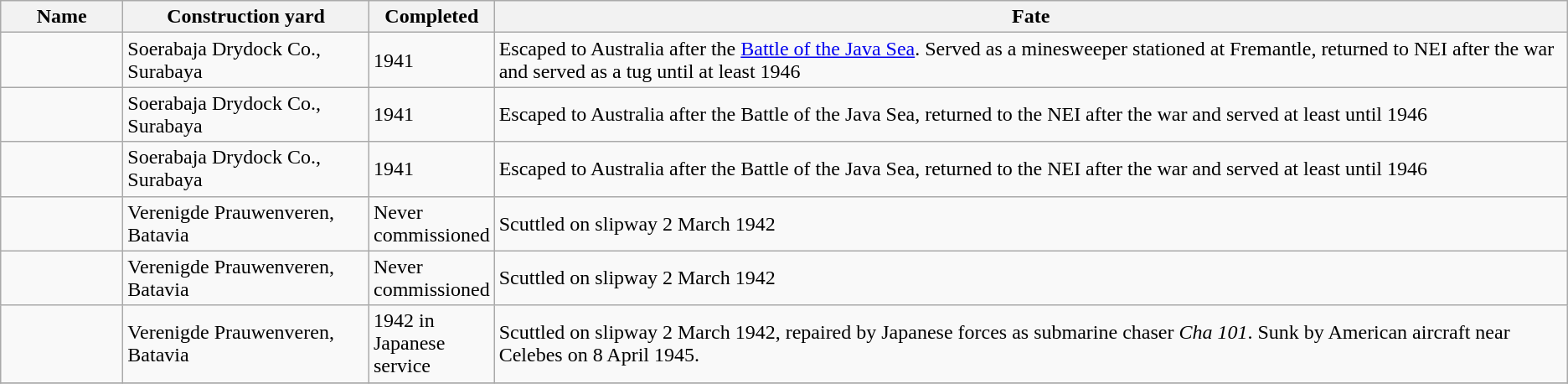<table class="wikitable">
<tr>
<th width="90">Name</th>
<th>Construction yard</th>
<th width="90">Completed</th>
<th>Fate</th>
</tr>
<tr>
<td></td>
<td>Soerabaja Drydock Co., Surabaya</td>
<td>1941</td>
<td>Escaped to Australia after the <a href='#'>Battle of the Java Sea</a>. Served as a minesweeper stationed at Fremantle, returned to NEI after the war and served as a tug until at least 1946</td>
</tr>
<tr>
<td></td>
<td>Soerabaja Drydock Co., Surabaya</td>
<td>1941</td>
<td>Escaped to Australia after the Battle of the Java Sea, returned to the NEI after the war and served at least until 1946</td>
</tr>
<tr>
<td></td>
<td>Soerabaja Drydock Co., Surabaya</td>
<td>1941</td>
<td>Escaped to Australia after the Battle of the Java Sea, returned to the NEI after the war and served at least until 1946</td>
</tr>
<tr>
<td></td>
<td>Verenigde Prauwenveren, Batavia</td>
<td>Never commissioned</td>
<td>Scuttled on slipway 2 March 1942</td>
</tr>
<tr>
<td></td>
<td>Verenigde Prauwenveren, Batavia</td>
<td>Never commissioned</td>
<td>Scuttled on slipway 2 March 1942</td>
</tr>
<tr>
<td></td>
<td>Verenigde Prauwenveren, Batavia</td>
<td>1942 in Japanese service</td>
<td>Scuttled on slipway 2 March 1942, repaired by Japanese forces as submarine chaser <em>Cha 101</em>. Sunk by American aircraft near Celebes on 8 April 1945.</td>
</tr>
<tr>
</tr>
</table>
